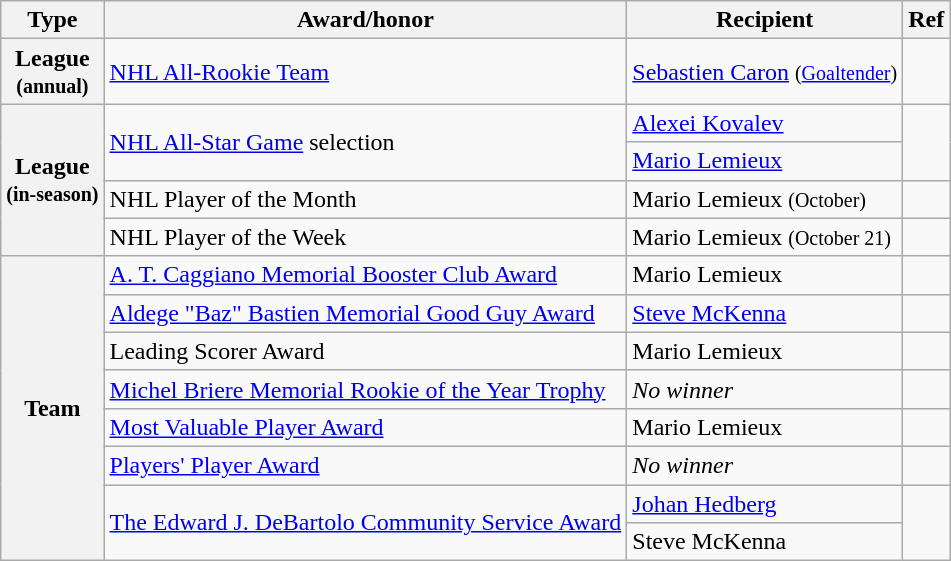<table class="wikitable">
<tr>
<th scope="col">Type</th>
<th scope="col">Award/honor</th>
<th scope="col">Recipient</th>
<th scope="col">Ref</th>
</tr>
<tr>
<th scope="row">League<br><small>(annual)</small></th>
<td><a href='#'>NHL All-Rookie Team</a></td>
<td><a href='#'>Sebastien Caron</a> <small>(<a href='#'>Goaltender</a>)</small></td>
<td></td>
</tr>
<tr>
<th scope="row" rowspan="4">League<br><small>(in-season)</small></th>
<td rowspan="2"><a href='#'>NHL All-Star Game</a> selection</td>
<td><a href='#'>Alexei Kovalev</a></td>
<td rowspan="2"></td>
</tr>
<tr>
<td><a href='#'>Mario Lemieux</a></td>
</tr>
<tr>
<td>NHL Player of the Month</td>
<td>Mario Lemieux <small>(October)</small></td>
<td></td>
</tr>
<tr>
<td>NHL Player of the Week</td>
<td>Mario Lemieux <small>(October 21)</small></td>
<td></td>
</tr>
<tr>
<th scope="row" rowspan="8">Team</th>
<td><a href='#'>A. T. Caggiano Memorial Booster Club Award</a></td>
<td>Mario Lemieux</td>
<td></td>
</tr>
<tr>
<td><a href='#'>Aldege "Baz" Bastien Memorial Good Guy Award</a></td>
<td><a href='#'>Steve McKenna</a></td>
<td></td>
</tr>
<tr>
<td>Leading Scorer Award</td>
<td>Mario Lemieux</td>
<td></td>
</tr>
<tr>
<td><a href='#'>Michel Briere Memorial Rookie of the Year Trophy</a></td>
<td><em>No winner</em></td>
<td></td>
</tr>
<tr>
<td><a href='#'>Most Valuable Player Award</a></td>
<td>Mario Lemieux</td>
<td></td>
</tr>
<tr>
<td><a href='#'>Players' Player Award</a></td>
<td><em>No winner</em></td>
<td></td>
</tr>
<tr>
<td rowspan="2"><a href='#'>The Edward J. DeBartolo Community Service Award</a></td>
<td><a href='#'>Johan Hedberg</a></td>
<td rowspan="2"></td>
</tr>
<tr>
<td>Steve McKenna</td>
</tr>
</table>
